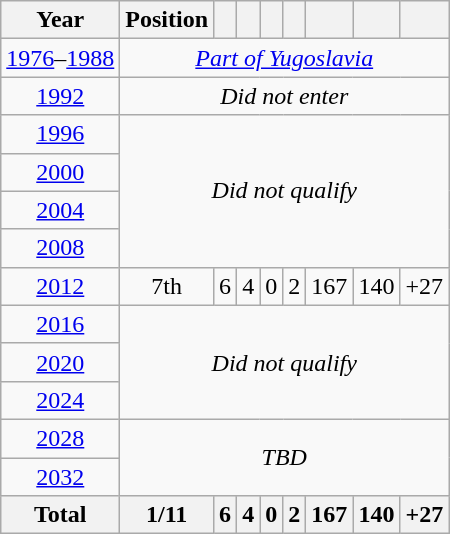<table class="wikitable" style="text-align: center;">
<tr>
<th>Year</th>
<th>Position</th>
<th></th>
<th></th>
<th></th>
<th></th>
<th></th>
<th></th>
<th></th>
</tr>
<tr>
<td><a href='#'>1976</a>–<a href='#'>1988</a></td>
<td colspan="8"><em><a href='#'>Part of Yugoslavia</a></em></td>
</tr>
<tr>
<td> <a href='#'>1992</a></td>
<td colspan="8"><em>Did not enter</em></td>
</tr>
<tr>
<td> <a href='#'>1996</a></td>
<td colspan="8" rowspan="4"><em>Did not qualify</em></td>
</tr>
<tr>
<td> <a href='#'>2000</a></td>
</tr>
<tr>
<td> <a href='#'>2004</a></td>
</tr>
<tr>
<td> <a href='#'>2008</a></td>
</tr>
<tr>
<td> <a href='#'>2012</a></td>
<td>7th</td>
<td>6</td>
<td>4</td>
<td>0</td>
<td>2</td>
<td>167</td>
<td>140</td>
<td>+27</td>
</tr>
<tr>
<td> <a href='#'>2016</a></td>
<td colspan="8" rowspan="3"><em>Did not qualify</em></td>
</tr>
<tr>
<td> <a href='#'>2020</a></td>
</tr>
<tr>
<td> <a href='#'>2024</a></td>
</tr>
<tr>
<td> <a href='#'>2028</a></td>
<td colspan="8" rowspan="2"><em>TBD</em></td>
</tr>
<tr>
<td> <a href='#'>2032</a></td>
</tr>
<tr>
<th>Total</th>
<th>1/11</th>
<th>6</th>
<th>4</th>
<th>0</th>
<th>2</th>
<th>167</th>
<th>140</th>
<th>+27</th>
</tr>
</table>
